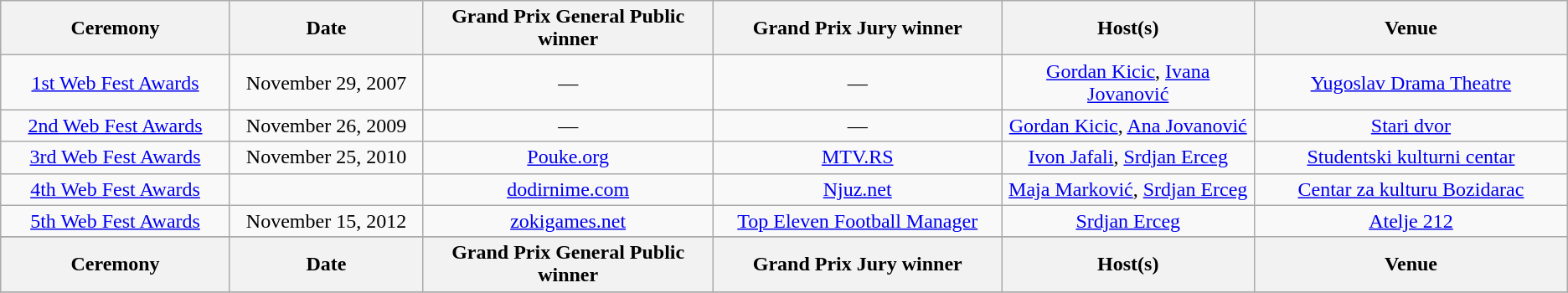<table class="sortable wikitable" style="text-align: center">
<tr>
<th style="width:180px;">Ceremony</th>
<th style="width:150px;">Date</th>
<th style="width:230px;">Grand Prix General Public winner</th>
<th style="width:230px;">Grand Prix Jury winner</th>
<th style="width:200px;">Host(s)</th>
<th style="width:250px;">Venue</th>
</tr>
<tr>
<td><a href='#'>1st Web Fest Awards</a></td>
<td>November 29, 2007</td>
<td>—</td>
<td>—</td>
<td><a href='#'>Gordan Kicic</a>, <a href='#'>Ivana Jovanović</a></td>
<td><a href='#'>Yugoslav Drama Theatre</a></td>
</tr>
<tr>
<td><a href='#'>2nd Web Fest Awards</a></td>
<td>November 26, 2009</td>
<td>—</td>
<td>—</td>
<td><a href='#'>Gordan Kicic</a>, <a href='#'>Ana Jovanović</a></td>
<td><a href='#'>Stari dvor</a></td>
</tr>
<tr>
<td><a href='#'>3rd Web Fest Awards</a></td>
<td>November 25, 2010</td>
<td><a href='#'>Pouke.org</a></td>
<td><a href='#'>MTV.RS</a></td>
<td><a href='#'>Ivon Jafali</a>, <a href='#'>Srdjan Erceg</a></td>
<td><a href='#'>Studentski kulturni centar</a></td>
</tr>
<tr>
<td><a href='#'>4th Web Fest Awards</a></td>
<td></td>
<td><a href='#'>dodirnime.com</a></td>
<td><a href='#'>Njuz.net</a></td>
<td><a href='#'>Maja Marković</a>, <a href='#'>Srdjan Erceg</a></td>
<td><a href='#'>Centar za kulturu Bozidarac</a></td>
</tr>
<tr>
<td><a href='#'>5th Web Fest Awards</a></td>
<td>November 15, 2012</td>
<td><a href='#'>zokigames.net</a></td>
<td><a href='#'>Top Eleven Football Manager</a></td>
<td><a href='#'>Srdjan Erceg</a></td>
<td rowspan="2"><a href='#'>Atelje 212</a></td>
</tr>
<tr>
</tr>
<tr>
<th style="width:180px;">Ceremony</th>
<th style="width:150px;">Date</th>
<th style="width:230px;">Grand Prix General Public winner</th>
<th style="width:230px;">Grand Prix Jury winner</th>
<th style="width:200px;">Host(s)</th>
<th style="width:250px;">Venue</th>
</tr>
<tr>
</tr>
</table>
